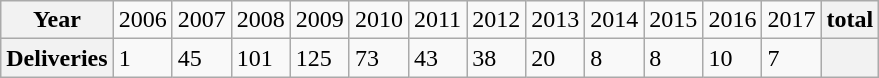<table class="wikitable">
<tr>
<th>Year</th>
<td>2006</td>
<td>2007</td>
<td>2008</td>
<td>2009</td>
<td>2010</td>
<td>2011</td>
<td>2012</td>
<td>2013</td>
<td>2014</td>
<td>2015</td>
<td>2016</td>
<td>2017</td>
<th>total</th>
</tr>
<tr>
<th>Deliveries</th>
<td>1</td>
<td>45</td>
<td>101</td>
<td>125</td>
<td>73</td>
<td>43</td>
<td>38</td>
<td>20</td>
<td>8</td>
<td>8</td>
<td>10</td>
<td>7</td>
<th></th>
</tr>
</table>
